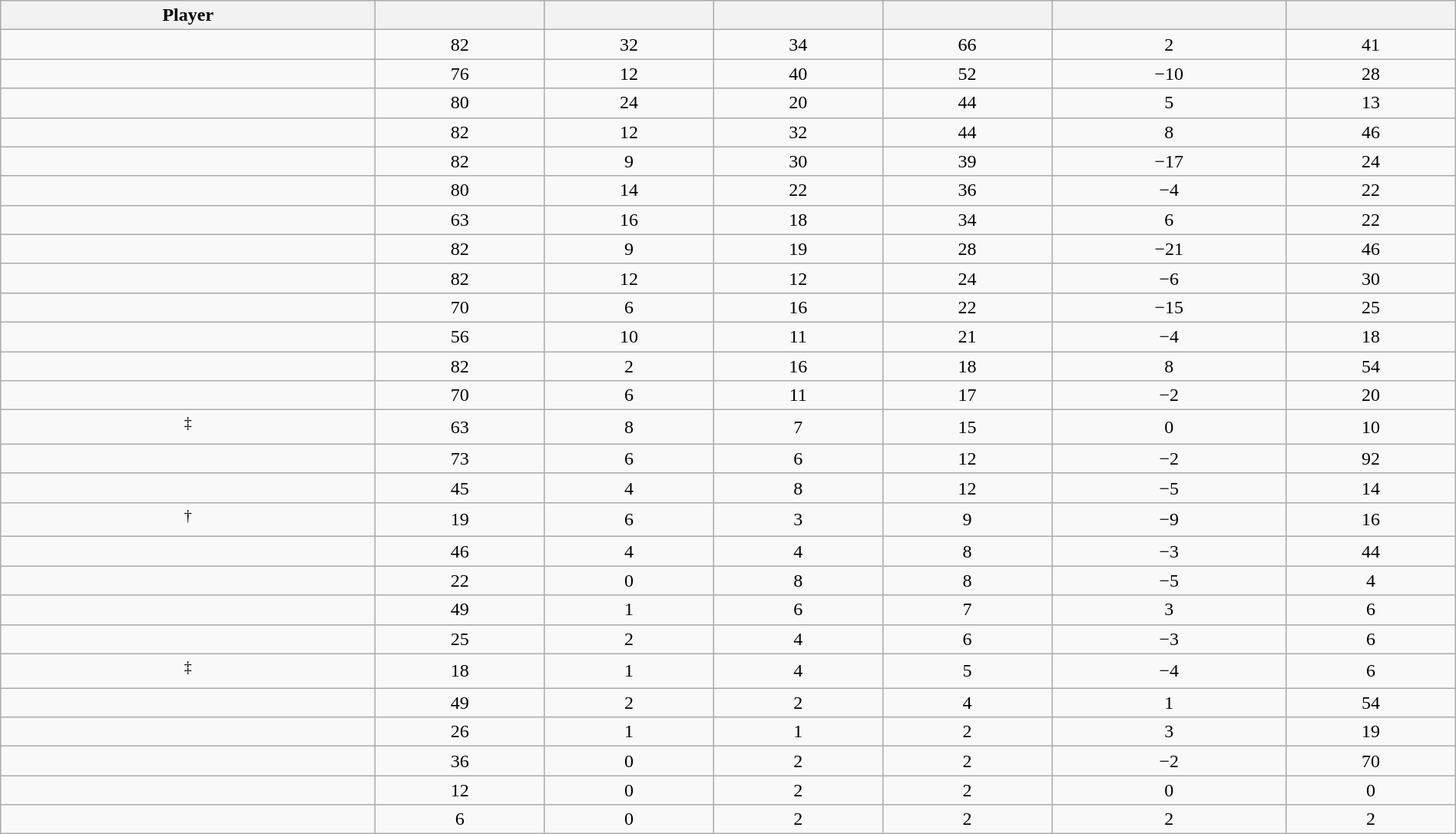<table class="wikitable sortable" style="width:100%; text-align:center;">
<tr>
<th>Player</th>
<th></th>
<th></th>
<th></th>
<th></th>
<th data-sort-type="number"></th>
<th></th>
</tr>
<tr>
<td></td>
<td>82</td>
<td>32</td>
<td>34</td>
<td>66</td>
<td>2</td>
<td>41</td>
</tr>
<tr>
<td></td>
<td>76</td>
<td>12</td>
<td>40</td>
<td>52</td>
<td>−10</td>
<td>28</td>
</tr>
<tr>
<td></td>
<td>80</td>
<td>24</td>
<td>20</td>
<td>44</td>
<td>5</td>
<td>13</td>
</tr>
<tr>
<td></td>
<td>82</td>
<td>12</td>
<td>32</td>
<td>44</td>
<td>8</td>
<td>46</td>
</tr>
<tr>
<td></td>
<td>82</td>
<td>9</td>
<td>30</td>
<td>39</td>
<td>−17</td>
<td>24</td>
</tr>
<tr>
<td></td>
<td>80</td>
<td>14</td>
<td>22</td>
<td>36</td>
<td>−4</td>
<td>22</td>
</tr>
<tr>
<td></td>
<td>63</td>
<td>16</td>
<td>18</td>
<td>34</td>
<td>6</td>
<td>22</td>
</tr>
<tr>
<td></td>
<td>82</td>
<td>9</td>
<td>19</td>
<td>28</td>
<td>−21</td>
<td>46</td>
</tr>
<tr>
<td></td>
<td>82</td>
<td>12</td>
<td>12</td>
<td>24</td>
<td>−6</td>
<td>30</td>
</tr>
<tr>
<td></td>
<td>70</td>
<td>6</td>
<td>16</td>
<td>22</td>
<td>−15</td>
<td>25</td>
</tr>
<tr>
<td></td>
<td>56</td>
<td>10</td>
<td>11</td>
<td>21</td>
<td>−4</td>
<td>18</td>
</tr>
<tr>
<td></td>
<td>82</td>
<td>2</td>
<td>16</td>
<td>18</td>
<td>8</td>
<td>54</td>
</tr>
<tr>
<td></td>
<td>70</td>
<td>6</td>
<td>11</td>
<td>17</td>
<td>−2</td>
<td>20</td>
</tr>
<tr>
<td><sup>‡</sup></td>
<td>63</td>
<td>8</td>
<td>7</td>
<td>15</td>
<td>0</td>
<td>10</td>
</tr>
<tr>
<td></td>
<td>73</td>
<td>6</td>
<td>6</td>
<td>12</td>
<td>−2</td>
<td>92</td>
</tr>
<tr>
<td></td>
<td>45</td>
<td>4</td>
<td>8</td>
<td>12</td>
<td>−5</td>
<td>14</td>
</tr>
<tr>
<td><sup>†</sup></td>
<td>19</td>
<td>6</td>
<td>3</td>
<td>9</td>
<td>−9</td>
<td>16</td>
</tr>
<tr>
<td></td>
<td>46</td>
<td>4</td>
<td>4</td>
<td>8</td>
<td>−3</td>
<td>44</td>
</tr>
<tr>
<td></td>
<td>22</td>
<td>0</td>
<td>8</td>
<td>8</td>
<td>−5</td>
<td>4</td>
</tr>
<tr>
<td></td>
<td>49</td>
<td>1</td>
<td>6</td>
<td>7</td>
<td>3</td>
<td>6</td>
</tr>
<tr>
<td></td>
<td>25</td>
<td>2</td>
<td>4</td>
<td>6</td>
<td>−3</td>
<td>6</td>
</tr>
<tr>
<td><sup>‡</sup></td>
<td>18</td>
<td>1</td>
<td>4</td>
<td>5</td>
<td>−4</td>
<td>6</td>
</tr>
<tr>
<td></td>
<td>49</td>
<td>2</td>
<td>2</td>
<td>4</td>
<td>1</td>
<td>54</td>
</tr>
<tr>
<td></td>
<td>26</td>
<td>1</td>
<td>1</td>
<td>2</td>
<td>3</td>
<td>19</td>
</tr>
<tr>
<td></td>
<td>36</td>
<td>0</td>
<td>2</td>
<td>2</td>
<td>−2</td>
<td>70</td>
</tr>
<tr>
<td></td>
<td>12</td>
<td>0</td>
<td>2</td>
<td>2</td>
<td>0</td>
<td>0</td>
</tr>
<tr>
<td></td>
<td>6</td>
<td>0</td>
<td>2</td>
<td>2</td>
<td>2</td>
<td>2</td>
</tr>
</table>
